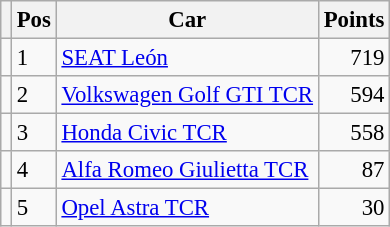<table class="wikitable" style="font-size: 95%;">
<tr>
<th></th>
<th>Pos</th>
<th>Car</th>
<th>Points</th>
</tr>
<tr>
<td align="left"></td>
<td>1</td>
<td><a href='#'>SEAT León</a></td>
<td align="right">719</td>
</tr>
<tr>
<td align="left"></td>
<td>2</td>
<td><a href='#'>Volkswagen Golf GTI TCR</a></td>
<td align="right">594</td>
</tr>
<tr>
<td align="left"></td>
<td>3</td>
<td><a href='#'>Honda Civic TCR</a></td>
<td align="right">558</td>
</tr>
<tr>
<td align="left"></td>
<td>4</td>
<td><a href='#'>Alfa Romeo Giulietta TCR</a></td>
<td align="right">87</td>
</tr>
<tr>
<td align="left"></td>
<td>5</td>
<td><a href='#'>Opel Astra TCR</a></td>
<td align="right">30</td>
</tr>
</table>
